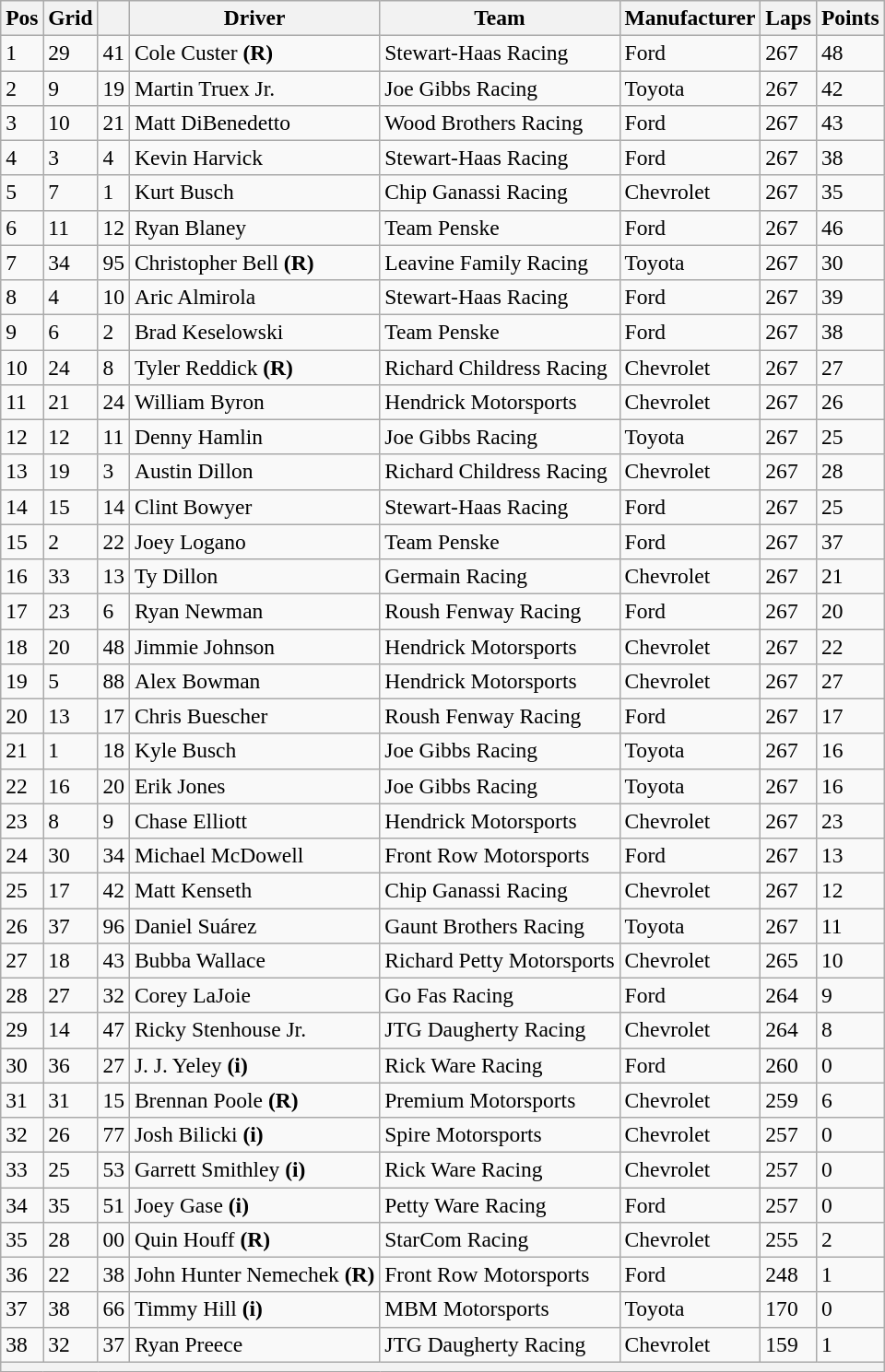<table class="wikitable" style="font-size:98%">
<tr>
<th>Pos</th>
<th>Grid</th>
<th></th>
<th>Driver</th>
<th>Team</th>
<th>Manufacturer</th>
<th>Laps</th>
<th>Points</th>
</tr>
<tr>
<td>1</td>
<td>29</td>
<td>41</td>
<td>Cole Custer <strong>(R)</strong></td>
<td>Stewart-Haas Racing</td>
<td>Ford</td>
<td>267</td>
<td>48</td>
</tr>
<tr>
<td>2</td>
<td>9</td>
<td>19</td>
<td>Martin Truex Jr.</td>
<td>Joe Gibbs Racing</td>
<td>Toyota</td>
<td>267</td>
<td>42</td>
</tr>
<tr>
<td>3</td>
<td>10</td>
<td>21</td>
<td>Matt DiBenedetto</td>
<td>Wood Brothers Racing</td>
<td>Ford</td>
<td>267</td>
<td>43</td>
</tr>
<tr>
<td>4</td>
<td>3</td>
<td>4</td>
<td>Kevin Harvick</td>
<td>Stewart-Haas Racing</td>
<td>Ford</td>
<td>267</td>
<td>38</td>
</tr>
<tr>
<td>5</td>
<td>7</td>
<td>1</td>
<td>Kurt Busch</td>
<td>Chip Ganassi Racing</td>
<td>Chevrolet</td>
<td>267</td>
<td>35</td>
</tr>
<tr>
<td>6</td>
<td>11</td>
<td>12</td>
<td>Ryan Blaney</td>
<td>Team Penske</td>
<td>Ford</td>
<td>267</td>
<td>46</td>
</tr>
<tr>
<td>7</td>
<td>34</td>
<td>95</td>
<td>Christopher Bell <strong>(R)</strong></td>
<td>Leavine Family Racing</td>
<td>Toyota</td>
<td>267</td>
<td>30</td>
</tr>
<tr>
<td>8</td>
<td>4</td>
<td>10</td>
<td>Aric Almirola</td>
<td>Stewart-Haas Racing</td>
<td>Ford</td>
<td>267</td>
<td>39</td>
</tr>
<tr>
<td>9</td>
<td>6</td>
<td>2</td>
<td>Brad Keselowski</td>
<td>Team Penske</td>
<td>Ford</td>
<td>267</td>
<td>38</td>
</tr>
<tr>
<td>10</td>
<td>24</td>
<td>8</td>
<td>Tyler Reddick <strong>(R)</strong></td>
<td>Richard Childress Racing</td>
<td>Chevrolet</td>
<td>267</td>
<td>27</td>
</tr>
<tr>
<td>11</td>
<td>21</td>
<td>24</td>
<td>William Byron</td>
<td>Hendrick Motorsports</td>
<td>Chevrolet</td>
<td>267</td>
<td>26</td>
</tr>
<tr>
<td>12</td>
<td>12</td>
<td>11</td>
<td>Denny Hamlin</td>
<td>Joe Gibbs Racing</td>
<td>Toyota</td>
<td>267</td>
<td>25</td>
</tr>
<tr>
<td>13</td>
<td>19</td>
<td>3</td>
<td>Austin Dillon</td>
<td>Richard Childress Racing</td>
<td>Chevrolet</td>
<td>267</td>
<td>28</td>
</tr>
<tr>
<td>14</td>
<td>15</td>
<td>14</td>
<td>Clint Bowyer</td>
<td>Stewart-Haas Racing</td>
<td>Ford</td>
<td>267</td>
<td>25</td>
</tr>
<tr>
<td>15</td>
<td>2</td>
<td>22</td>
<td>Joey Logano</td>
<td>Team Penske</td>
<td>Ford</td>
<td>267</td>
<td>37</td>
</tr>
<tr>
<td>16</td>
<td>33</td>
<td>13</td>
<td>Ty Dillon</td>
<td>Germain Racing</td>
<td>Chevrolet</td>
<td>267</td>
<td>21</td>
</tr>
<tr>
<td>17</td>
<td>23</td>
<td>6</td>
<td>Ryan Newman</td>
<td>Roush Fenway Racing</td>
<td>Ford</td>
<td>267</td>
<td>20</td>
</tr>
<tr>
<td>18</td>
<td>20</td>
<td>48</td>
<td>Jimmie Johnson</td>
<td>Hendrick Motorsports</td>
<td>Chevrolet</td>
<td>267</td>
<td>22</td>
</tr>
<tr>
<td>19</td>
<td>5</td>
<td>88</td>
<td>Alex Bowman</td>
<td>Hendrick Motorsports</td>
<td>Chevrolet</td>
<td>267</td>
<td>27</td>
</tr>
<tr>
<td>20</td>
<td>13</td>
<td>17</td>
<td>Chris Buescher</td>
<td>Roush Fenway Racing</td>
<td>Ford</td>
<td>267</td>
<td>17</td>
</tr>
<tr>
<td>21</td>
<td>1</td>
<td>18</td>
<td>Kyle Busch</td>
<td>Joe Gibbs Racing</td>
<td>Toyota</td>
<td>267</td>
<td>16</td>
</tr>
<tr>
<td>22</td>
<td>16</td>
<td>20</td>
<td>Erik Jones</td>
<td>Joe Gibbs Racing</td>
<td>Toyota</td>
<td>267</td>
<td>16</td>
</tr>
<tr>
<td>23</td>
<td>8</td>
<td>9</td>
<td>Chase Elliott</td>
<td>Hendrick Motorsports</td>
<td>Chevrolet</td>
<td>267</td>
<td>23</td>
</tr>
<tr>
<td>24</td>
<td>30</td>
<td>34</td>
<td>Michael McDowell</td>
<td>Front Row Motorsports</td>
<td>Ford</td>
<td>267</td>
<td>13</td>
</tr>
<tr>
<td>25</td>
<td>17</td>
<td>42</td>
<td>Matt Kenseth</td>
<td>Chip Ganassi Racing</td>
<td>Chevrolet</td>
<td>267</td>
<td>12</td>
</tr>
<tr>
<td>26</td>
<td>37</td>
<td>96</td>
<td>Daniel Suárez</td>
<td>Gaunt Brothers Racing</td>
<td>Toyota</td>
<td>267</td>
<td>11</td>
</tr>
<tr>
<td>27</td>
<td>18</td>
<td>43</td>
<td>Bubba Wallace</td>
<td>Richard Petty Motorsports</td>
<td>Chevrolet</td>
<td>265</td>
<td>10</td>
</tr>
<tr>
<td>28</td>
<td>27</td>
<td>32</td>
<td>Corey LaJoie</td>
<td>Go Fas Racing</td>
<td>Ford</td>
<td>264</td>
<td>9</td>
</tr>
<tr>
<td>29</td>
<td>14</td>
<td>47</td>
<td>Ricky Stenhouse Jr.</td>
<td>JTG Daugherty Racing</td>
<td>Chevrolet</td>
<td>264</td>
<td>8</td>
</tr>
<tr>
<td>30</td>
<td>36</td>
<td>27</td>
<td>J. J. Yeley <strong>(i)</strong></td>
<td>Rick Ware Racing</td>
<td>Ford</td>
<td>260</td>
<td>0</td>
</tr>
<tr>
<td>31</td>
<td>31</td>
<td>15</td>
<td>Brennan Poole <strong>(R)</strong></td>
<td>Premium Motorsports</td>
<td>Chevrolet</td>
<td>259</td>
<td>6</td>
</tr>
<tr>
<td>32</td>
<td>26</td>
<td>77</td>
<td>Josh Bilicki <strong>(i)</strong></td>
<td>Spire Motorsports</td>
<td>Chevrolet</td>
<td>257</td>
<td>0</td>
</tr>
<tr>
<td>33</td>
<td>25</td>
<td>53</td>
<td>Garrett Smithley <strong>(i)</strong></td>
<td>Rick Ware Racing</td>
<td>Chevrolet</td>
<td>257</td>
<td>0</td>
</tr>
<tr>
<td>34</td>
<td>35</td>
<td>51</td>
<td>Joey Gase <strong>(i)</strong></td>
<td>Petty Ware Racing</td>
<td>Ford</td>
<td>257</td>
<td>0</td>
</tr>
<tr>
<td>35</td>
<td>28</td>
<td>00</td>
<td>Quin Houff <strong>(R)</strong></td>
<td>StarCom Racing</td>
<td>Chevrolet</td>
<td>255</td>
<td>2</td>
</tr>
<tr>
<td>36</td>
<td>22</td>
<td>38</td>
<td>John Hunter Nemechek <strong>(R)</strong></td>
<td>Front Row Motorsports</td>
<td>Ford</td>
<td>248</td>
<td>1</td>
</tr>
<tr>
<td>37</td>
<td>38</td>
<td>66</td>
<td>Timmy Hill <strong>(i)</strong></td>
<td>MBM Motorsports</td>
<td>Toyota</td>
<td>170</td>
<td>0</td>
</tr>
<tr>
<td>38</td>
<td>32</td>
<td>37</td>
<td>Ryan Preece</td>
<td>JTG Daugherty Racing</td>
<td>Chevrolet</td>
<td>159</td>
<td>1</td>
</tr>
<tr>
<th colspan="8"></th>
</tr>
</table>
